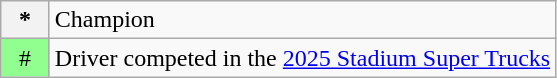<table class="wikitable">
<tr>
<th scope="row" style="text-align:center;">*</th>
<td>Champion</td>
</tr>
<tr>
<td style="text-align:center; width:25px; background:#90ff90;">#</td>
<td>Driver competed in the <a href='#'>2025 Stadium Super Trucks</a></td>
</tr>
</table>
